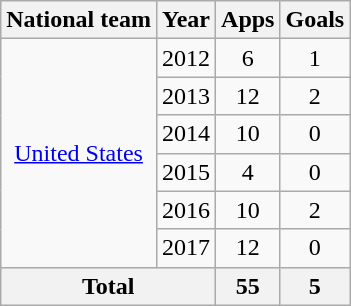<table class="wikitable" style="text-align:center">
<tr>
<th>National team</th>
<th>Year</th>
<th>Apps</th>
<th>Goals</th>
</tr>
<tr>
<td rowspan="6"><a href='#'>United States</a></td>
<td>2012</td>
<td>6</td>
<td>1</td>
</tr>
<tr>
<td>2013</td>
<td>12</td>
<td>2</td>
</tr>
<tr>
<td>2014</td>
<td>10</td>
<td>0</td>
</tr>
<tr>
<td>2015</td>
<td>4</td>
<td>0</td>
</tr>
<tr>
<td>2016</td>
<td>10</td>
<td>2</td>
</tr>
<tr>
<td>2017</td>
<td>12</td>
<td>0</td>
</tr>
<tr>
<th colspan="2">Total</th>
<th>55</th>
<th>5</th>
</tr>
</table>
